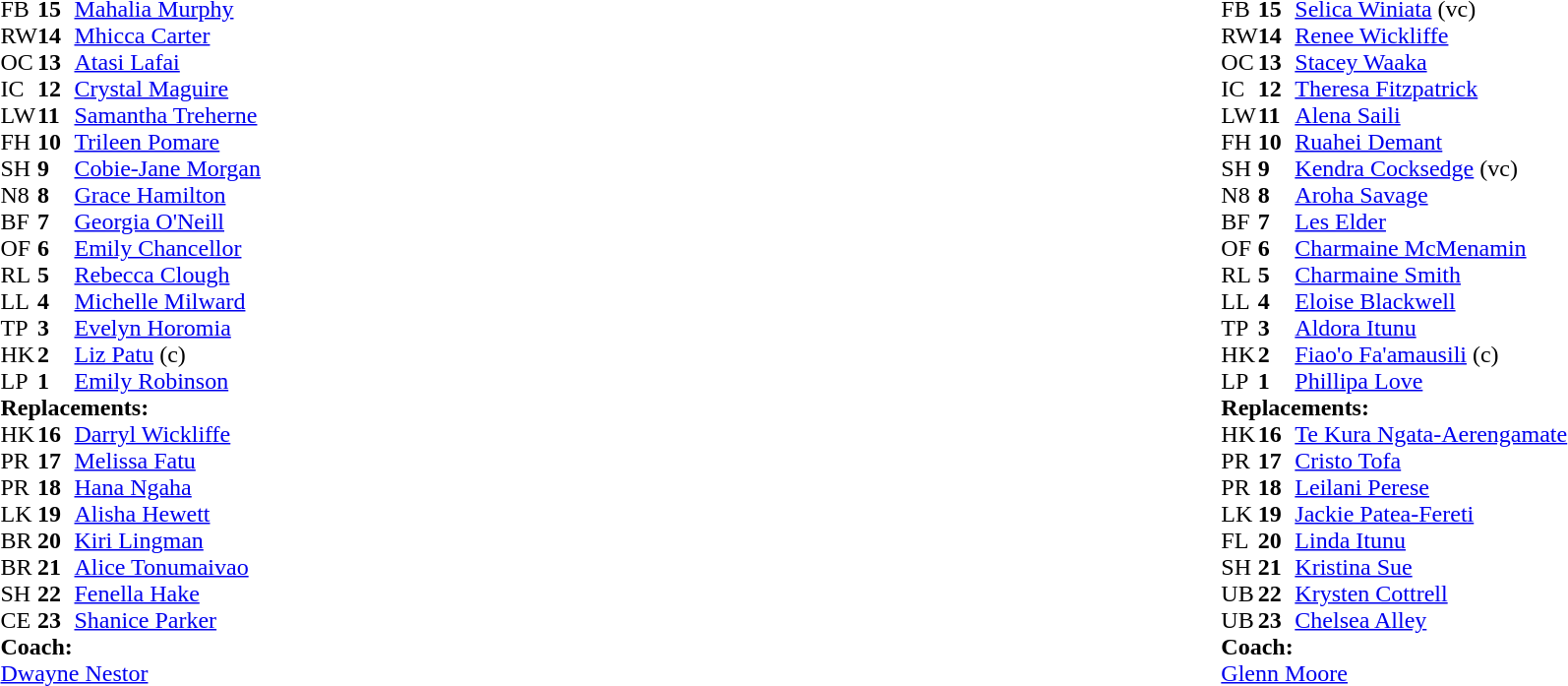<table style="width:100%">
<tr>
<td style="vertical-align:top;width:50%"><br><table cellspacing="0" cellpadding="0">
<tr>
<th width="25"></th>
<th width="25"></th>
</tr>
<tr>
<td>FB</td>
<td><strong>15</strong></td>
<td><a href='#'>Mahalia Murphy</a></td>
</tr>
<tr>
<td>RW</td>
<td><strong>14</strong></td>
<td><a href='#'>Mhicca Carter</a></td>
</tr>
<tr>
<td>OC</td>
<td><strong>13</strong></td>
<td><a href='#'>Atasi Lafai</a></td>
</tr>
<tr>
<td>IC</td>
<td><strong>12</strong></td>
<td><a href='#'>Crystal Maguire</a></td>
</tr>
<tr>
<td>LW</td>
<td><strong>11</strong></td>
<td><a href='#'>Samantha Treherne</a></td>
</tr>
<tr>
<td>FH</td>
<td><strong>10</strong></td>
<td><a href='#'>Trileen Pomare</a></td>
</tr>
<tr>
<td>SH</td>
<td><strong>9</strong></td>
<td><a href='#'>Cobie-Jane Morgan</a></td>
</tr>
<tr>
<td>N8</td>
<td><strong>8</strong></td>
<td><a href='#'>Grace Hamilton</a></td>
</tr>
<tr>
<td>BF</td>
<td><strong>7</strong></td>
<td><a href='#'>Georgia O'Neill</a></td>
</tr>
<tr>
<td>OF</td>
<td><strong>6</strong></td>
<td><a href='#'>Emily Chancellor</a></td>
</tr>
<tr>
<td>RL</td>
<td><strong>5</strong></td>
<td><a href='#'>Rebecca Clough</a></td>
</tr>
<tr>
<td>LL</td>
<td><strong>4</strong></td>
<td><a href='#'>Michelle Milward</a></td>
</tr>
<tr>
<td>TP</td>
<td><strong>3</strong></td>
<td><a href='#'>Evelyn Horomia</a></td>
</tr>
<tr>
<td>HK</td>
<td><strong>2</strong></td>
<td><a href='#'>Liz Patu</a> (c)</td>
</tr>
<tr>
<td>LP</td>
<td><strong>1</strong></td>
<td><a href='#'>Emily Robinson</a></td>
</tr>
<tr>
<td colspan="3"><strong>Replacements:</strong></td>
</tr>
<tr>
<td>HK</td>
<td><strong>16</strong></td>
<td><a href='#'>Darryl Wickliffe</a></td>
</tr>
<tr>
<td>PR</td>
<td><strong>17</strong></td>
<td><a href='#'>Melissa Fatu</a></td>
</tr>
<tr>
<td>PR</td>
<td><strong>18</strong></td>
<td><a href='#'>Hana Ngaha</a></td>
</tr>
<tr>
<td>LK</td>
<td><strong>19</strong></td>
<td><a href='#'>Alisha Hewett</a></td>
</tr>
<tr>
<td>BR</td>
<td><strong>20</strong></td>
<td><a href='#'>Kiri Lingman</a></td>
</tr>
<tr>
<td>BR</td>
<td><strong>21</strong></td>
<td><a href='#'>Alice Tonumaivao</a></td>
</tr>
<tr>
<td>SH</td>
<td><strong>22</strong></td>
<td><a href='#'>Fenella Hake</a></td>
</tr>
<tr>
<td>CE</td>
<td><strong>23</strong></td>
<td><a href='#'>Shanice Parker</a></td>
</tr>
<tr>
<td colspan="3"><strong>Coach:</strong></td>
</tr>
<tr>
<td colspan="3"> <a href='#'>Dwayne Nestor</a></td>
</tr>
</table>
</td>
<td style="vertical-align:top;width:50%"><br><table cellspacing="0" cellpadding="0" style="margin:auto">
<tr>
<th width="25"></th>
<th width="25"></th>
</tr>
<tr>
<td>FB</td>
<td><strong>15</strong></td>
<td><a href='#'>Selica Winiata</a> (vc)</td>
</tr>
<tr>
<td>RW</td>
<td><strong>14</strong></td>
<td><a href='#'>Renee Wickliffe</a></td>
</tr>
<tr>
<td>OC</td>
<td><strong>13</strong></td>
<td><a href='#'>Stacey Waaka</a></td>
</tr>
<tr>
<td>IC</td>
<td><strong>12</strong></td>
<td><a href='#'>Theresa Fitzpatrick</a></td>
</tr>
<tr>
<td>LW</td>
<td><strong>11</strong></td>
<td><a href='#'>Alena Saili</a></td>
</tr>
<tr>
<td>FH</td>
<td><strong>10</strong></td>
<td><a href='#'>Ruahei Demant</a></td>
</tr>
<tr>
<td>SH</td>
<td><strong>9</strong></td>
<td><a href='#'>Kendra Cocksedge</a> (vc)</td>
</tr>
<tr>
<td>N8</td>
<td><strong>8</strong></td>
<td><a href='#'>Aroha Savage</a></td>
</tr>
<tr>
<td>BF</td>
<td><strong>7</strong></td>
<td><a href='#'>Les Elder</a></td>
</tr>
<tr>
<td>OF</td>
<td><strong>6</strong></td>
<td><a href='#'>Charmaine McMenamin</a></td>
</tr>
<tr>
<td>RL</td>
<td><strong>5</strong></td>
<td><a href='#'>Charmaine Smith</a></td>
</tr>
<tr>
<td>LL</td>
<td><strong>4</strong></td>
<td><a href='#'>Eloise Blackwell</a></td>
</tr>
<tr>
<td>TP</td>
<td><strong>3</strong></td>
<td><a href='#'>Aldora Itunu</a></td>
</tr>
<tr>
<td>HK</td>
<td><strong>2</strong></td>
<td><a href='#'>Fiao'o Fa'amausili</a> (c)</td>
</tr>
<tr>
<td>LP</td>
<td><strong>1</strong></td>
<td><a href='#'>Phillipa Love</a></td>
</tr>
<tr>
<td colspan="3"><strong>Replacements:</strong></td>
</tr>
<tr>
<td>HK</td>
<td><strong>16</strong></td>
<td><a href='#'>Te Kura Ngata-Aerengamate</a></td>
</tr>
<tr>
<td>PR</td>
<td><strong>17</strong></td>
<td><a href='#'>Cristo Tofa</a></td>
</tr>
<tr>
<td>PR</td>
<td><strong>18</strong></td>
<td><a href='#'>Leilani Perese</a></td>
</tr>
<tr>
<td>LK</td>
<td><strong>19</strong></td>
<td><a href='#'>Jackie Patea-Fereti</a></td>
</tr>
<tr>
<td>FL</td>
<td><strong>20</strong></td>
<td><a href='#'>Linda Itunu</a></td>
</tr>
<tr>
<td>SH</td>
<td><strong>21</strong></td>
<td><a href='#'>Kristina Sue</a></td>
</tr>
<tr>
<td>UB</td>
<td><strong>22</strong></td>
<td><a href='#'>Krysten Cottrell</a></td>
</tr>
<tr>
<td>UB</td>
<td><strong>23</strong></td>
<td><a href='#'>Chelsea Alley</a></td>
</tr>
<tr>
<td colspan="3"><strong>Coach:</strong></td>
</tr>
<tr>
<td colspan="3"> <a href='#'>Glenn Moore</a></td>
</tr>
</table>
</td>
</tr>
</table>
